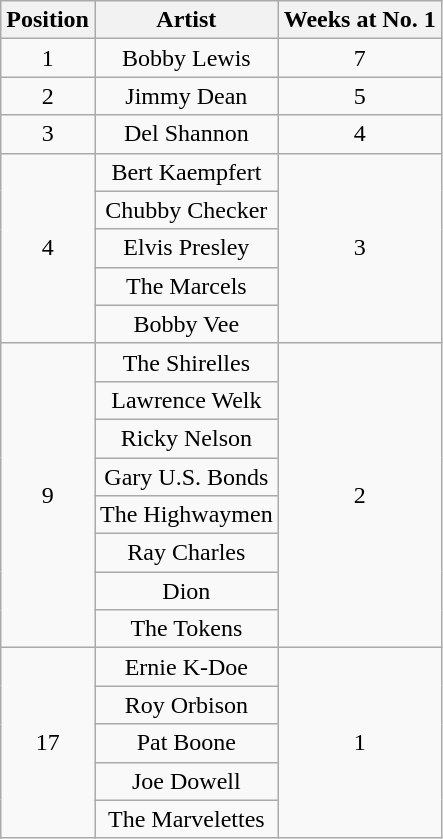<table class="wikitable plainrowheaders" style="text-align:center;">
<tr>
<th>Position</th>
<th>Artist</th>
<th>Weeks at No. 1</th>
</tr>
<tr>
<td>1</td>
<td>Bobby Lewis</td>
<td>7</td>
</tr>
<tr>
<td>2</td>
<td>Jimmy Dean</td>
<td>5</td>
</tr>
<tr>
<td>3</td>
<td>Del Shannon</td>
<td>4</td>
</tr>
<tr>
<td rowspan=5>4</td>
<td>Bert Kaempfert</td>
<td rowspan=5>3</td>
</tr>
<tr>
<td>Chubby Checker</td>
</tr>
<tr>
<td>Elvis Presley</td>
</tr>
<tr>
<td>The Marcels</td>
</tr>
<tr>
<td>Bobby Vee</td>
</tr>
<tr>
<td rowspan=8>9</td>
<td>The Shirelles</td>
<td rowspan=8>2</td>
</tr>
<tr>
<td>Lawrence Welk</td>
</tr>
<tr>
<td>Ricky Nelson</td>
</tr>
<tr>
<td>Gary U.S. Bonds</td>
</tr>
<tr>
<td>The Highwaymen</td>
</tr>
<tr>
<td>Ray Charles</td>
</tr>
<tr>
<td>Dion</td>
</tr>
<tr>
<td>The Tokens</td>
</tr>
<tr>
<td rowspan=5>17</td>
<td>Ernie K-Doe</td>
<td rowspan=5>1</td>
</tr>
<tr>
<td>Roy Orbison</td>
</tr>
<tr>
<td>Pat Boone</td>
</tr>
<tr>
<td>Joe Dowell</td>
</tr>
<tr>
<td>The Marvelettes</td>
</tr>
</table>
